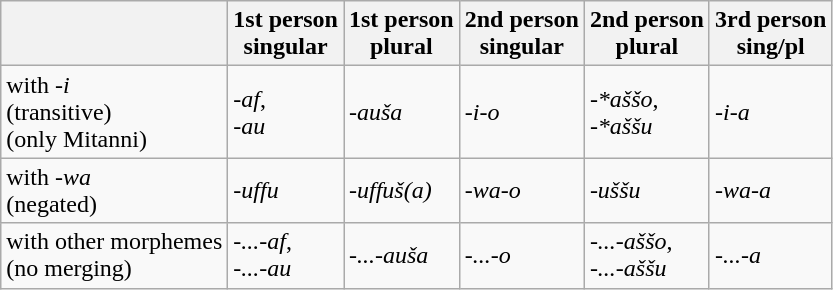<table class="wikitable">
<tr>
<th> </th>
<th>1st person<br>singular</th>
<th>1st person<br>plural</th>
<th>2nd person<br>singular</th>
<th>2nd person<br>plural</th>
<th>3rd person<br>sing/pl</th>
</tr>
<tr>
<td>with <em>-i</em><br>(transitive)<br>(only Mitanni)</td>
<td><em>-af</em>,<br><em>-au</em></td>
<td><em>-auša</em></td>
<td><em>-i-o</em></td>
<td><em>-*aššo</em>,<br><em>-*aššu</em></td>
<td><em>-i-a</em></td>
</tr>
<tr>
<td>with <em>-wa</em><br>(negated)</td>
<td><em>-uffu</em></td>
<td><em>-uffuš(a)</em></td>
<td><em>-wa-o</em></td>
<td><em>-uššu</em></td>
<td><em>-wa-a</em></td>
</tr>
<tr>
<td>with other morphemes<br>(no merging)</td>
<td><em>-...-af</em>,<br><em>-...-au</em></td>
<td><em>-...-auša</em></td>
<td><em>-...-o</em></td>
<td><em>-...-aššo</em>,<br><em>-...-aššu</em></td>
<td><em>-...-a</em></td>
</tr>
</table>
